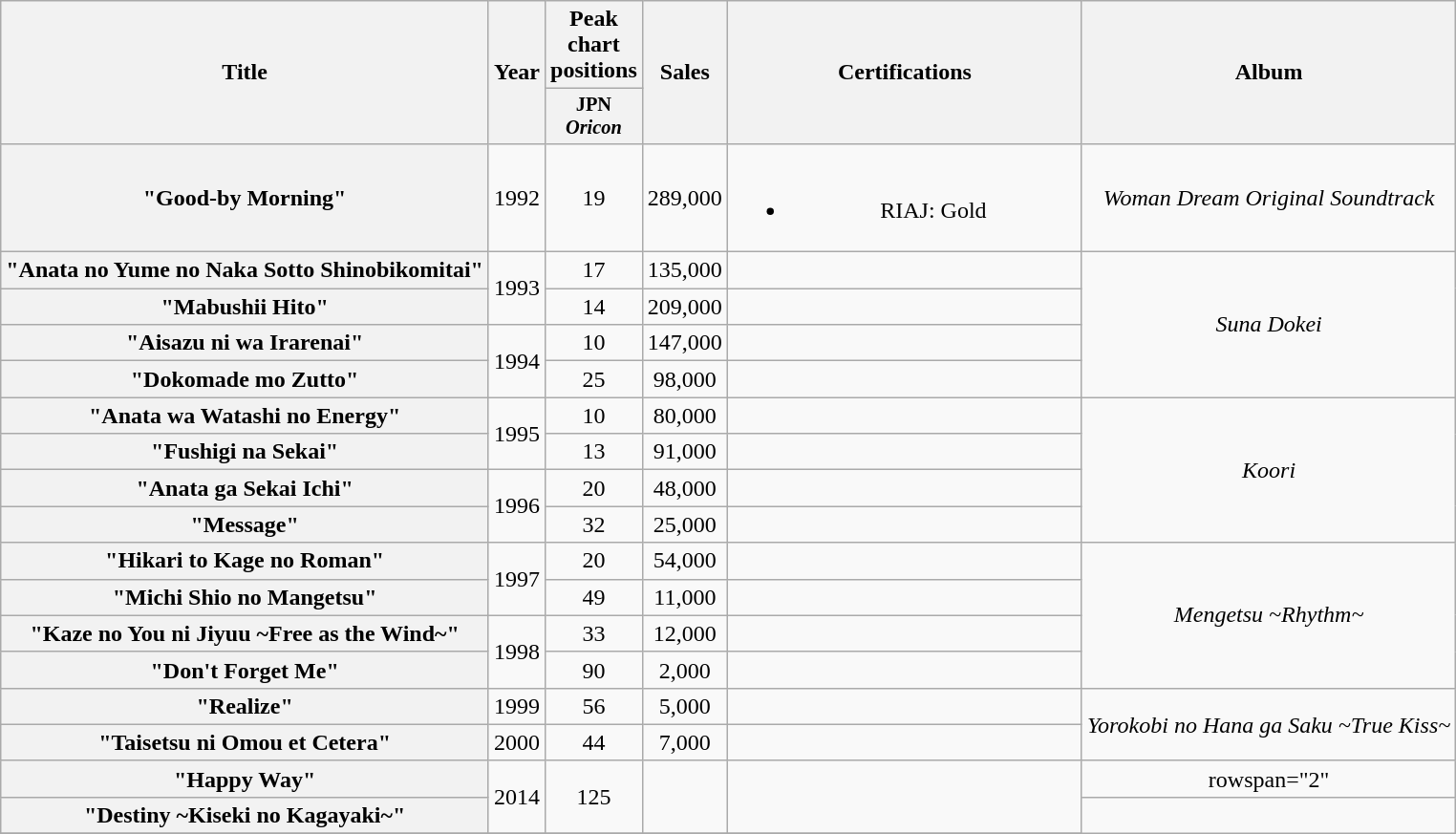<table class="wikitable plainrowheaders" style="text-align:center;">
<tr>
<th scope="col" rowspan="2">Title</th>
<th scope="col" rowspan="2">Year</th>
<th scope="col" colspan="1">Peak chart positions</th>
<th scope="col" rowspan="2">Sales</th>
<th scope="col" rowspan="2" style="width:15em;">Certifications</th>
<th scope="col" rowspan="2">Album</th>
</tr>
<tr>
<th style="width:3em;font-size:85%">JPN <em>Oricon</em><br></th>
</tr>
<tr>
<th scope="row">"Good-by Morning"<br></th>
<td rowspan="1">1992</td>
<td>19</td>
<td>289,000</td>
<td><br><ul><li>RIAJ: Gold</li></ul></td>
<td><em>Woman Dream Original Soundtrack</em></td>
</tr>
<tr>
<th scope="row">"Anata no Yume no Naka Sotto Shinobikomitai"<br></th>
<td rowspan="2">1993</td>
<td>17</td>
<td>135,000</td>
<td></td>
<td rowspan="4"><em>Suna Dokei</em></td>
</tr>
<tr>
<th scope="row">"Mabushii Hito"<br></th>
<td>14</td>
<td>209,000</td>
<td></td>
</tr>
<tr>
<th scope="row">"Aisazu ni wa Irarenai"<br></th>
<td rowspan="2">1994</td>
<td>10</td>
<td>147,000</td>
<td></td>
</tr>
<tr>
<th scope="row">"Dokomade mo Zutto"<br></th>
<td>25</td>
<td>98,000</td>
<td></td>
</tr>
<tr>
<th scope="row">"Anata wa Watashi no Energy"<br></th>
<td rowspan="2">1995</td>
<td>10</td>
<td>80,000</td>
<td></td>
<td rowspan="4"><em>Koori</em></td>
</tr>
<tr>
<th scope="row">"Fushigi na Sekai"<br></th>
<td>13</td>
<td>91,000</td>
<td></td>
</tr>
<tr>
<th scope="row">"Anata ga Sekai Ichi"<br></th>
<td rowspan="2">1996</td>
<td>20</td>
<td>48,000</td>
<td></td>
</tr>
<tr>
<th scope="row">"Message"<br></th>
<td>32</td>
<td>25,000</td>
<td></td>
</tr>
<tr>
<th scope="row">"Hikari to Kage no Roman"<br></th>
<td rowspan="2">1997</td>
<td>20</td>
<td>54,000</td>
<td></td>
<td rowspan="4"><em>Mengetsu ~Rhythm~</em></td>
</tr>
<tr>
<th scope="row">"Michi Shio no Mangetsu"<br></th>
<td>49</td>
<td>11,000</td>
<td></td>
</tr>
<tr>
<th scope="row">"Kaze no You ni Jiyuu ~Free as the Wind~"<br></th>
<td rowspan="2">1998</td>
<td>33</td>
<td>12,000</td>
<td></td>
</tr>
<tr>
<th scope="row">"Don't Forget Me"</th>
<td>90</td>
<td>2,000</td>
<td></td>
</tr>
<tr>
<th scope="row">"Realize"</th>
<td rowspan="1">1999</td>
<td>56</td>
<td>5,000</td>
<td></td>
<td rowspan="2"><em>Yorokobi no Hana ga Saku ~True Kiss~</em></td>
</tr>
<tr>
<th scope="row">"Taisetsu ni Omou et Cetera"<br></th>
<td rowspan="1">2000</td>
<td>44</td>
<td>7,000</td>
<td></td>
</tr>
<tr>
<th scope="row">"Happy Way"</th>
<td rowspan="2">2014</td>
<td rowspan="2">125</td>
<td rowspan="2"></td>
<td rowspan="2"></td>
<td>rowspan="2" </td>
</tr>
<tr>
<th scope="row">"Destiny ~Kiseki no Kagayaki~"<br></th>
</tr>
<tr>
</tr>
</table>
